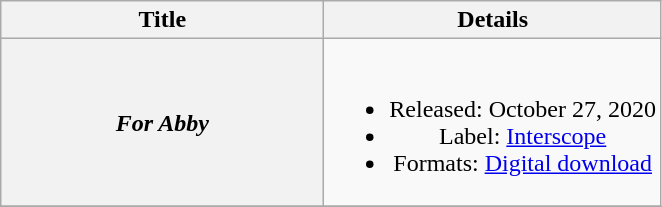<table class="wikitable plainrowheaders" style="text-align:center">
<tr>
<th scope="col" style="width:13em">Title</th>
<th scope="col">Details</th>
</tr>
<tr>
<th scope="row"><em>For Abby</em></th>
<td><br><ul><li>Released: October 27, 2020</li><li>Label: <a href='#'>Interscope</a></li><li>Formats: <a href='#'>Digital download</a></li></ul></td>
</tr>
<tr>
</tr>
</table>
